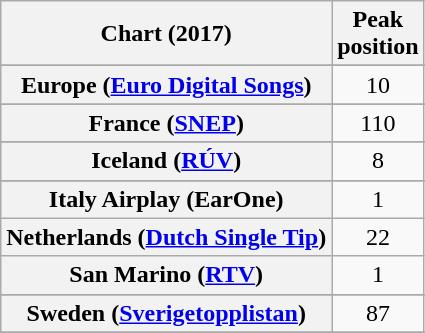<table class="wikitable sortable plainrowheaders" style="text-align:center">
<tr>
<th scope="col">Chart (2017)</th>
<th scope="col">Peak<br>position</th>
</tr>
<tr>
</tr>
<tr>
</tr>
<tr>
</tr>
<tr>
<th scope="row">Europe (<a href='#'>Euro Digital Songs</a>)</th>
<td>10</td>
</tr>
<tr>
</tr>
<tr>
<th scope="row">France (<a href='#'>SNEP</a>)</th>
<td>110</td>
</tr>
<tr>
</tr>
<tr>
<th scope="row">Iceland (<a href='#'>RÚV</a>)</th>
<td>8</td>
</tr>
<tr>
</tr>
<tr>
<th scope="row">Italy Airplay (EarOne)</th>
<td>1</td>
</tr>
<tr>
<th scope="row">Netherlands (<a href='#'>Dutch Single Tip</a>)</th>
<td>22</td>
</tr>
<tr>
<th scope="row">San Marino (<a href='#'>RTV</a>)</th>
<td>1</td>
</tr>
<tr>
</tr>
<tr>
<th scope="row">Sweden (<a href='#'>Sverigetopplistan</a>)</th>
<td>87</td>
</tr>
<tr>
</tr>
</table>
